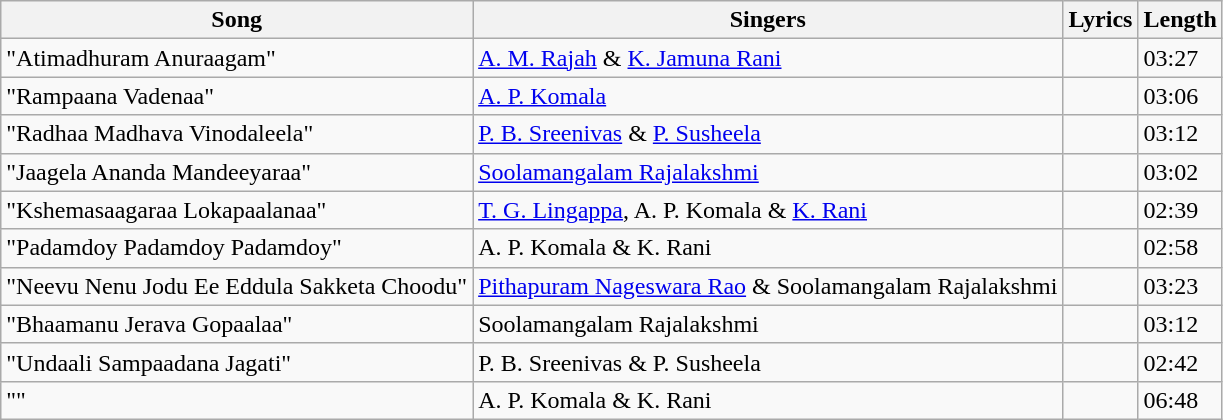<table class="wikitable">
<tr>
<th>Song</th>
<th>Singers</th>
<th>Lyrics</th>
<th>Length</th>
</tr>
<tr>
<td>"Atimadhuram Anuraagam"</td>
<td><a href='#'>A. M. Rajah</a> & <a href='#'>K. Jamuna Rani</a></td>
<td></td>
<td>03:27</td>
</tr>
<tr>
<td>"Rampaana Vadenaa"</td>
<td><a href='#'>A. P. Komala</a></td>
<td></td>
<td>03:06</td>
</tr>
<tr>
<td>"Radhaa Madhava Vinodaleela"</td>
<td><a href='#'>P. B. Sreenivas</a> & <a href='#'>P. Susheela</a></td>
<td></td>
<td>03:12</td>
</tr>
<tr>
<td>"Jaagela Ananda Mandeeyaraa"</td>
<td><a href='#'>Soolamangalam Rajalakshmi</a></td>
<td></td>
<td>03:02</td>
</tr>
<tr>
<td>"Kshemasaagaraa Lokapaalanaa"</td>
<td><a href='#'>T. G. Lingappa</a>, A. P. Komala & <a href='#'>K. Rani</a></td>
<td></td>
<td>02:39</td>
</tr>
<tr>
<td>"Padamdoy Padamdoy Padamdoy"</td>
<td>A. P. Komala & K. Rani</td>
<td></td>
<td>02:58</td>
</tr>
<tr>
<td>"Neevu Nenu Jodu Ee Eddula Sakketa Choodu"</td>
<td><a href='#'>Pithapuram Nageswara Rao</a> & Soolamangalam Rajalakshmi</td>
<td></td>
<td>03:23</td>
</tr>
<tr>
<td>"Bhaamanu Jerava Gopaalaa"</td>
<td>Soolamangalam Rajalakshmi</td>
<td></td>
<td>03:12</td>
</tr>
<tr>
<td>"Undaali Sampaadana Jagati"</td>
<td>P. B. Sreenivas & P. Susheela</td>
<td></td>
<td>02:42</td>
</tr>
<tr>
<td>""</td>
<td>A. P. Komala & K. Rani</td>
<td></td>
<td>06:48</td>
</tr>
</table>
